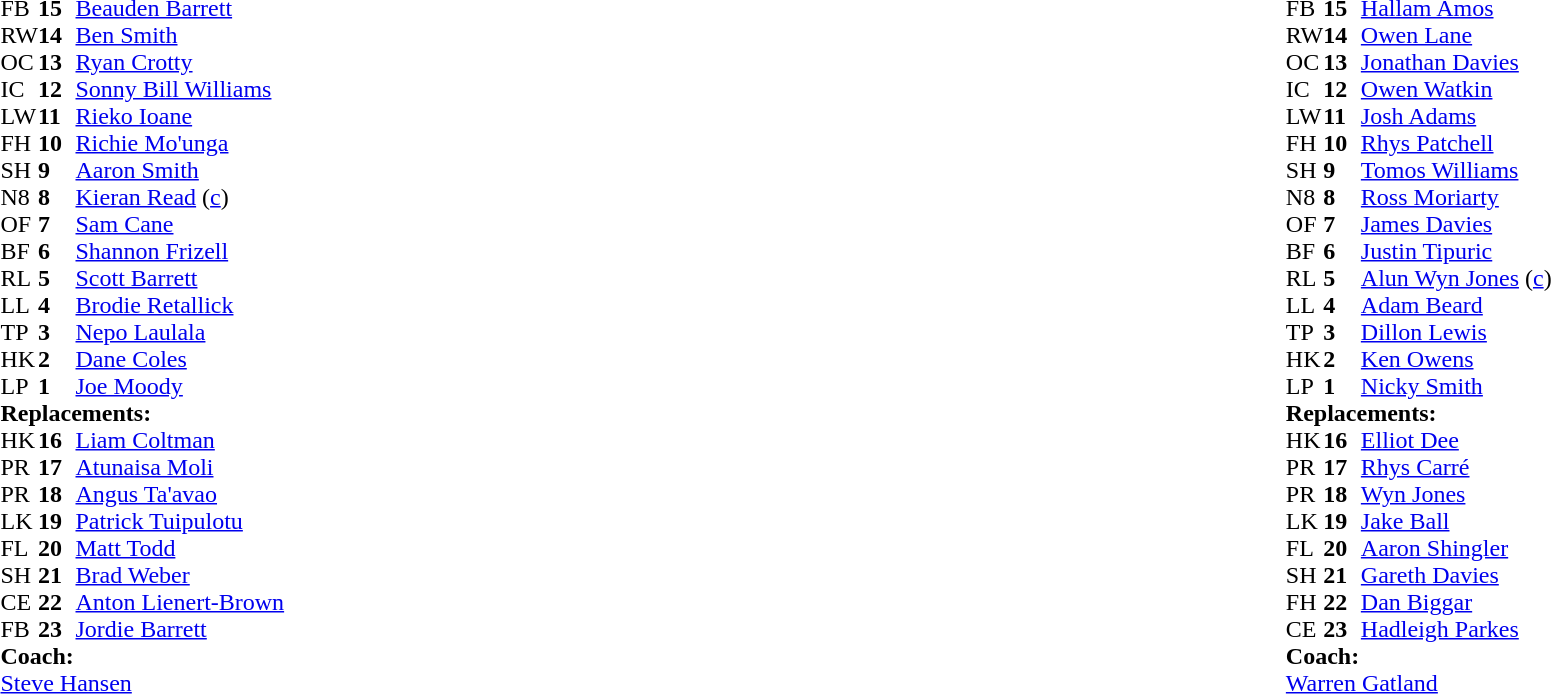<table style="width:100%;">
<tr>
<td style="vertical-align:top; width:50%;"><br><table style="font-size: 100%" cellspacing="0" cellpadding="0">
<tr>
<th width="25"></th>
<th width="25"></th>
</tr>
<tr>
<td>FB</td>
<td><strong>15</strong></td>
<td><a href='#'>Beauden Barrett</a></td>
</tr>
<tr>
<td>RW</td>
<td><strong>14</strong></td>
<td><a href='#'>Ben Smith</a></td>
</tr>
<tr>
<td>OC</td>
<td><strong>13</strong></td>
<td><a href='#'>Ryan Crotty</a></td>
<td></td>
<td></td>
</tr>
<tr>
<td>IC</td>
<td><strong>12</strong></td>
<td><a href='#'>Sonny Bill Williams</a></td>
<td></td>
<td></td>
</tr>
<tr>
<td>LW</td>
<td><strong>11</strong></td>
<td><a href='#'>Rieko Ioane</a></td>
</tr>
<tr>
<td>FH</td>
<td><strong>10</strong></td>
<td><a href='#'>Richie Mo'unga</a></td>
</tr>
<tr>
<td>SH</td>
<td><strong>9</strong></td>
<td><a href='#'>Aaron Smith</a></td>
<td></td>
<td></td>
</tr>
<tr>
<td>N8</td>
<td><strong>8</strong></td>
<td><a href='#'>Kieran Read</a> (<a href='#'>c</a>)</td>
</tr>
<tr>
<td>OF</td>
<td><strong>7</strong></td>
<td><a href='#'>Sam Cane</a></td>
</tr>
<tr>
<td>BF</td>
<td><strong>6</strong></td>
<td><a href='#'>Shannon Frizell</a></td>
<td></td>
<td></td>
</tr>
<tr>
<td>RL</td>
<td><strong>5</strong></td>
<td><a href='#'>Scott Barrett</a></td>
<td></td>
<td></td>
</tr>
<tr>
<td>LL</td>
<td><strong>4</strong></td>
<td><a href='#'>Brodie Retallick</a></td>
</tr>
<tr>
<td>TP</td>
<td><strong>3</strong></td>
<td><a href='#'>Nepo Laulala</a></td>
<td></td>
<td></td>
</tr>
<tr>
<td>HK</td>
<td><strong>2</strong></td>
<td><a href='#'>Dane Coles</a></td>
<td></td>
<td></td>
</tr>
<tr>
<td>LP</td>
<td><strong>1</strong></td>
<td><a href='#'>Joe Moody</a></td>
<td></td>
<td></td>
</tr>
<tr>
<td colspan="3"><strong>Replacements:</strong></td>
</tr>
<tr>
<td>HK</td>
<td><strong>16</strong></td>
<td><a href='#'>Liam Coltman</a></td>
<td></td>
<td></td>
</tr>
<tr>
<td>PR</td>
<td><strong>17</strong></td>
<td><a href='#'>Atunaisa Moli</a></td>
<td></td>
<td></td>
</tr>
<tr>
<td>PR</td>
<td><strong>18</strong></td>
<td><a href='#'>Angus Ta'avao</a></td>
<td></td>
<td></td>
</tr>
<tr>
<td>LK</td>
<td><strong>19</strong></td>
<td><a href='#'>Patrick Tuipulotu</a></td>
<td></td>
<td></td>
</tr>
<tr>
<td>FL</td>
<td><strong>20</strong></td>
<td><a href='#'>Matt Todd</a></td>
<td></td>
<td></td>
</tr>
<tr>
<td>SH</td>
<td><strong>21</strong></td>
<td><a href='#'>Brad Weber</a></td>
<td></td>
<td></td>
</tr>
<tr>
<td>CE</td>
<td><strong>22</strong></td>
<td><a href='#'>Anton Lienert-Brown</a></td>
<td></td>
<td></td>
</tr>
<tr>
<td>FB</td>
<td><strong>23</strong></td>
<td><a href='#'>Jordie Barrett</a></td>
<td></td>
<td></td>
</tr>
<tr>
<td colspan="3"><strong>Coach:</strong></td>
</tr>
<tr>
<td colspan="4"> <a href='#'>Steve Hansen</a></td>
</tr>
</table>
</td>
<td style="vertical-align:top"></td>
<td style="vertical-align:top; width:50%;"><br><table cellspacing="0" cellpadding="0" style="font-size:100%; margin:auto;">
<tr>
<th width="25"></th>
<th width="25"></th>
</tr>
<tr>
<td>FB</td>
<td><strong>15</strong></td>
<td><a href='#'>Hallam Amos</a></td>
</tr>
<tr>
<td>RW</td>
<td><strong>14</strong></td>
<td><a href='#'>Owen Lane</a></td>
</tr>
<tr>
<td>OC</td>
<td><strong>13</strong></td>
<td><a href='#'>Jonathan Davies</a></td>
</tr>
<tr>
<td>IC</td>
<td><strong>12</strong></td>
<td><a href='#'>Owen Watkin</a></td>
<td></td>
<td></td>
</tr>
<tr>
<td>LW</td>
<td><strong>11</strong></td>
<td><a href='#'>Josh Adams</a></td>
</tr>
<tr>
<td>FH</td>
<td><strong>10</strong></td>
<td><a href='#'>Rhys Patchell</a></td>
<td></td>
<td></td>
</tr>
<tr>
<td>SH</td>
<td><strong>9</strong></td>
<td><a href='#'>Tomos Williams</a></td>
<td></td>
<td></td>
</tr>
<tr>
<td>N8</td>
<td><strong>8</strong></td>
<td><a href='#'>Ross Moriarty</a></td>
<td></td>
<td></td>
</tr>
<tr>
<td>OF</td>
<td><strong>7</strong></td>
<td><a href='#'>James Davies</a></td>
</tr>
<tr>
<td>BF</td>
<td><strong>6</strong></td>
<td><a href='#'>Justin Tipuric</a></td>
</tr>
<tr>
<td>RL</td>
<td><strong>5</strong></td>
<td><a href='#'>Alun Wyn Jones</a> (<a href='#'>c</a>)</td>
<td></td>
<td></td>
</tr>
<tr>
<td>LL</td>
<td><strong>4</strong></td>
<td><a href='#'>Adam Beard</a></td>
</tr>
<tr>
<td>TP</td>
<td><strong>3</strong></td>
<td><a href='#'>Dillon Lewis</a></td>
<td></td>
<td></td>
</tr>
<tr>
<td>HK</td>
<td><strong>2</strong></td>
<td><a href='#'>Ken Owens</a></td>
<td></td>
<td></td>
</tr>
<tr>
<td>LP</td>
<td><strong>1</strong></td>
<td><a href='#'>Nicky Smith</a></td>
<td></td>
<td></td>
</tr>
<tr>
<td colspan="3"><strong>Replacements:</strong></td>
</tr>
<tr>
<td>HK</td>
<td><strong>16</strong></td>
<td><a href='#'>Elliot Dee</a></td>
<td></td>
<td></td>
</tr>
<tr>
<td>PR</td>
<td><strong>17</strong></td>
<td><a href='#'>Rhys Carré</a></td>
<td></td>
<td></td>
</tr>
<tr>
<td>PR</td>
<td><strong>18</strong></td>
<td><a href='#'>Wyn Jones</a></td>
<td></td>
<td></td>
</tr>
<tr>
<td>LK</td>
<td><strong>19</strong></td>
<td><a href='#'>Jake Ball</a></td>
<td></td>
<td></td>
</tr>
<tr>
<td>FL</td>
<td><strong>20</strong></td>
<td><a href='#'>Aaron Shingler</a></td>
<td></td>
<td></td>
</tr>
<tr>
<td>SH</td>
<td><strong>21</strong></td>
<td><a href='#'>Gareth Davies</a></td>
<td></td>
<td></td>
</tr>
<tr>
<td>FH</td>
<td><strong>22</strong></td>
<td><a href='#'>Dan Biggar</a></td>
<td></td>
<td></td>
</tr>
<tr>
<td>CE</td>
<td><strong>23</strong></td>
<td><a href='#'>Hadleigh Parkes</a></td>
<td></td>
<td></td>
</tr>
<tr>
<td colspan="3"><strong>Coach:</strong></td>
</tr>
<tr>
<td colspan="4"> <a href='#'>Warren Gatland</a></td>
</tr>
</table>
</td>
</tr>
</table>
